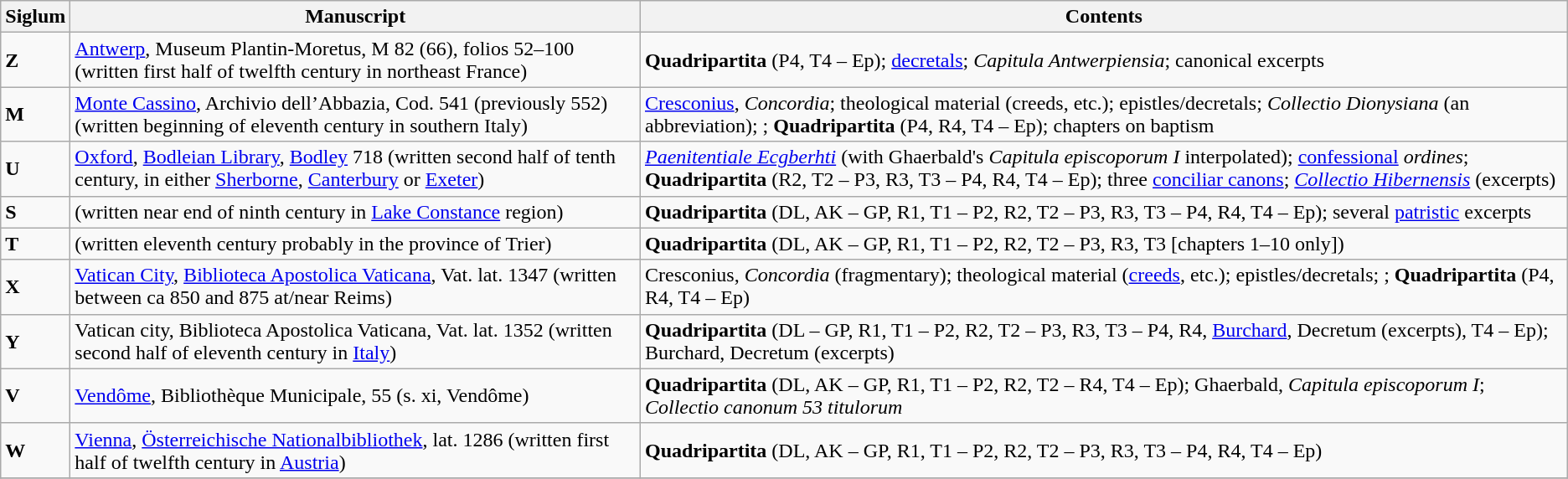<table class="wikitable">
<tr>
<th>Siglum</th>
<th>Manuscript</th>
<th>Contents</th>
</tr>
<tr>
<td><strong>Z</strong></td>
<td><a href='#'>Antwerp</a>, Museum Plantin-Moretus, M 82 (66), folios 52–100 (written first half of twelfth century in northeast France)</td>
<td><strong>Quadripartita</strong> (P4, T4 – Ep); <a href='#'>decretals</a>;  <em>Capitula Antwerpiensia</em>;  canonical excerpts</td>
</tr>
<tr>
<td><strong>M</strong></td>
<td><a href='#'>Monte Cassino</a>, Archivio dell’Abbazia, Cod. 541 (previously 552) (written beginning of eleventh century in southern Italy)</td>
<td><a href='#'>Cresconius</a>, <em>Concordia</em>; theological material (creeds, etc.); epistles/decretals;  <em>Collectio Dionysiana</em> (an abbreviation); ; <strong>Quadripartita</strong> (P4, R4, T4 – Ep); chapters on baptism</td>
</tr>
<tr>
<td><strong>U</strong></td>
<td><a href='#'>Oxford</a>, <a href='#'>Bodleian Library</a>, <a href='#'>Bodley</a> 718 (written second half of tenth century, in either <a href='#'>Sherborne</a>, <a href='#'>Canterbury</a> or <a href='#'>Exeter</a>)</td>
<td><em><a href='#'>Paenitentiale Ecgberhti</a></em> (with Ghaerbald's <em>Capitula episcoporum I</em> interpolated); <a href='#'>confessional</a> <em>ordines</em>; <strong>Quadripartita</strong> (R2, T2 – P3, R3, T3 – P4, R4, T4 – Ep); three <a href='#'>conciliar canons</a>; <a href='#'><em>Collectio Hibernensis</em></a> (excerpts)</td>
</tr>
<tr>
<td><strong>S</strong></td>
<td> (written near end of ninth century in <a href='#'>Lake Constance</a> region)</td>
<td><strong>Quadripartita</strong> (DL, AK – GP, R1, T1 – P2, R2, T2 – P3, R3, T3 – P4, R4, T4 – Ep); several <a href='#'>patristic</a> excerpts</td>
</tr>
<tr>
<td><strong>T</strong></td>
<td> (written eleventh century probably in the province of Trier)</td>
<td><strong>Quadripartita</strong> (DL, AK – GP, R1, T1 – P2, R2, T2 – P3, R3, T3 [chapters 1–10 only])</td>
</tr>
<tr>
<td><strong>X</strong></td>
<td><a href='#'>Vatican City</a>, <a href='#'>Biblioteca Apostolica Vaticana</a>, Vat. lat. 1347 (written between ca 850 and 875 at/near Reims)</td>
<td>Cresconius, <em>Concordia</em> (fragmentary); theological material (<a href='#'>creeds</a>, etc.); epistles/decretals;  ; <strong>Quadripartita</strong> (P4, R4, T4  – Ep)</td>
</tr>
<tr>
<td><strong>Y</strong></td>
<td>Vatican city, Biblioteca Apostolica Vaticana, Vat. lat. 1352 (written second half of eleventh century in <a href='#'>Italy</a>)</td>
<td><strong>Quadripartita</strong> (DL – GP, R1, T1 – P2, R2, T2 – P3, R3, T3 – P4, R4, <a href='#'>Burchard</a>, Decretum (excerpts),  T4 – Ep); Burchard, Decretum (excerpts)</td>
</tr>
<tr>
<td><strong>V</strong></td>
<td><a href='#'>Vendôme</a>, Bibliothèque Municipale, 55 (s. xi, Vendôme)</td>
<td><strong>Quadripartita</strong> (DL, AK – GP, R1, T1 – P2, R2, T2 – R4, T4 – Ep); Ghaerbald, <em>Capitula episcoporum I</em>; <em>Collectio canonum 53 titulorum</em></td>
</tr>
<tr>
<td><strong>W</strong></td>
<td><a href='#'>Vienna</a>, <a href='#'>Österreichische Nationalbibliothek</a>, lat. 1286 (written first half of twelfth century in <a href='#'>Austria</a>)</td>
<td><strong>Quadripartita</strong> (DL, AK – GP, R1, T1 – P2, R2, T2 – P3, R3, T3 – P4, R4, T4 – Ep)</td>
</tr>
<tr>
</tr>
</table>
